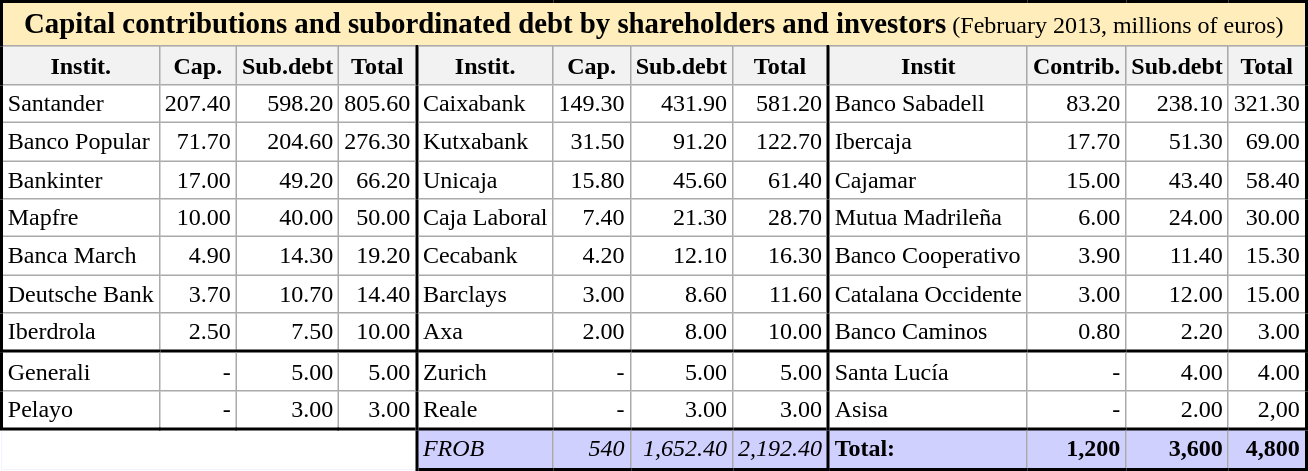<table style="background:#FFFFFF; border-top: 2px solid; border-right: 2px solid; border-bottom: 0px; border-left: 0px;" align="center" class="wikitable">
<tr>
<td style="color:Black; border-top: 2px solid; border-right: 2px solid; border-left: 2px solid; border-bottom: 0px;" bgcolor="#FFEEBB" align="center" colspan="12"><big><strong>Capital contributions and subordinated debt by shareholders and investors</strong></big> (February 2013, millions of euros)</td>
</tr>
<tr align="center" bgcolor="#CCCCCC">
<th style="color:Black; border-left: 2px solid;">Instit.</th>
<th style="color:Black;">Cap.</th>
<th style="color:Black;">Sub.debt</th>
<th style="color:Black; border-right: 2px solid;">Total</th>
<th style="color:Black;">Instit.</th>
<th style="color:Black;">Cap.</th>
<th style="color:Black;">Sub.debt</th>
<th style="color:Black; border-right: 2px solid;">Total</th>
<th style="color:Black;">Instit</th>
<th style="color:Black;">Contrib.</th>
<th style="color:Black;">Sub.debt</th>
<th style="color:Black; border-right: 2px solid;">Total</th>
</tr>
<tr bgcolor="#FFFFFF">
<td style="color:Black; border-left: 2px solid;">Santander</td>
<td style="color:Black;" align="right">207.40</td>
<td style="color:Black;" align="right">598.20</td>
<td style="color:Black; border-right: 2px solid;" align="right">805.60</td>
<td>Caixabank</td>
<td style="color:Black;" align="right">149.30</td>
<td style="color:Black;" align="right">431.90</td>
<td style="color:Black; border-right: 2px solid;" align="right">581.20</td>
<td>Banco Sabadell</td>
<td style="color:Black;" align="right">83.20</td>
<td style="color:Black;" align="right">238.10</td>
<td style="color:Black; border-right: 2px solid;" align="right">321.30</td>
</tr>
<tr bgcolor="#FFFFFF">
<td style="color:Black; border-left: 2px solid;">Banco Popular</td>
<td style="color:Black;" align="right">71.70</td>
<td style="color:Black;" align="right">204.60</td>
<td style="color:Black; border-right: 2px solid;" align="right">276.30</td>
<td>Kutxabank</td>
<td style="color:Black;" align="right">31.50</td>
<td style="color:Black;" align="right">91.20</td>
<td style="color:Black; border-right: 2px solid;" align="right">122.70</td>
<td>Ibercaja</td>
<td style="color:Black;" align="right">17.70</td>
<td style="color:Black;" align="right">51.30</td>
<td style="color:Black; border-right: 2px solid;" align="right">69.00</td>
</tr>
<tr bgcolor="#FFFFFF">
<td style="color:Black; border-left: 2px solid;">Bankinter</td>
<td style="color:Black;" align="right">17.00</td>
<td style="color:Black;" align="right">49.20</td>
<td style="color:Black; border-right: 2px solid;" align="right">66.20</td>
<td>Unicaja</td>
<td style="color:Black;" align="right">15.80</td>
<td style="color:Black;" align="right">45.60</td>
<td style="color:Black; border-right: 2px solid;" align="right">61.40</td>
<td>Cajamar</td>
<td style="color:Black;" align="right">15.00</td>
<td style="color:Black;" align="right">43.40</td>
<td style="color:Black; border-right: 2px solid;" align="right">58.40</td>
</tr>
<tr bgcolor="#FFFFFF">
<td style="color:Black; border-left: 2px solid;">Mapfre</td>
<td style="color:Black;" align="right">10.00</td>
<td style="color:Black;" align="right">40.00</td>
<td style="color:Black; border-right: 2px solid;" align="right">50.00</td>
<td>Caja Laboral</td>
<td style="color:Black;" align="right">7.40</td>
<td style="color:Black;" align="right">21.30</td>
<td style="color:Black; border-right: 2px solid;" align="right">28.70</td>
<td>Mutua Madrileña</td>
<td style="color:Black;" align="right">6.00</td>
<td style="color:Black;" align="right">24.00</td>
<td style="color:Black; border-right: 2px solid;" align="right">30.00</td>
</tr>
<tr bgcolor="#FFFFFF">
<td style="color:Black; border-left: 2px solid;">Banca March</td>
<td style="color:Black;" align="right">4.90</td>
<td style="color:Black;" align="right">14.30</td>
<td style="color:Black; border-right: 2px solid;" align="right">19.20</td>
<td>Cecabank</td>
<td style="color:Black;" align="right">4.20</td>
<td style="color:Black;" align="right">12.10</td>
<td style="color:Black; border-right: 2px solid;" align="right">16.30</td>
<td>Banco Cooperativo</td>
<td style="color:Black;" align="right">3.90</td>
<td style="color:Black;" align="right">11.40</td>
<td style="color:Black; border-right: 2px solid;" align="right">15.30</td>
</tr>
<tr bgcolor="#FFFFFF">
<td style="color:Black; border-left: 2px solid;">Deutsche Bank</td>
<td style="color:Black;" align="right">3.70</td>
<td style="color:Black;" align="right">10.70</td>
<td style="color:Black; border-right: 2px solid;" align="right">14.40</td>
<td>Barclays</td>
<td style="color:Black;" align="right">3.00</td>
<td style="color:Black;" align="right">8.60</td>
<td style="color:Black; border-right: 2px solid;" align="right">11.60</td>
<td>Catalana Occidente</td>
<td style="color:Black;" align="right">3.00</td>
<td style="color:Black;" align="right">12.00</td>
<td style="color:Black; border-right: 2px solid;" align="right">15.00</td>
</tr>
<tr bgcolor="#FFFFFF">
<td style="color:Black; border-left: 2px solid; border-bottom: 2px solid;">Iberdrola</td>
<td style="color:Black; border-bottom: 2px solid;" align="right">2.50</td>
<td style="color:Black; border-bottom: 2px solid;" align="right">7.50</td>
<td style="color:Black; border-bottom: 2px solid; border-right: 2px solid;" align="right">10.00</td>
<td style="color:Black; border-bottom: 2px solid;">Axa</td>
<td style="color:Black; border-bottom: 2px solid;" align="right">2.00</td>
<td style="color:Black; border-bottom: 2px solid;" align="right">8.00</td>
<td style="color:Black; border-bottom: 2px solid; border-right: 2px solid;" align="right">10.00</td>
<td style="color:Black; border-bottom: 2px solid;">Banco Caminos</td>
<td style="color:Black; border-bottom: 2px solid;" align="right">0.80</td>
<td style="color:Black; border-bottom: 2px solid;" align="right">2.20</td>
<td style="color:Black; border-bottom: 2px solid; border-right: 2px solid;" align="right">3.00</td>
</tr>
<tr bgcolor="#FFFFFF">
<td style="color:Black; border-left: 2px solid;">Generali</td>
<td style="color:Black;" align="right">-</td>
<td style="color:Black;" align="right">5.00</td>
<td style="color:Black; border-right: 2px solid;" align="right">5.00</td>
<td>Zurich</td>
<td style="color:Black;" align="right">-</td>
<td style="color:Black;" align="right">5.00</td>
<td style="color:Black; border-right: 2px solid;" align="right">5.00</td>
<td>Santa Lucía</td>
<td style="color:Black;" align="right">-</td>
<td style="color:Black;" align="right">4.00</td>
<td style="color:Black; border-right: 2px solid;" align="right">4.00</td>
</tr>
<tr bgcolor="#FFFFFF">
<td style="color:Black; border-left: 2px solid;">Pelayo</td>
<td style="color:Black;" align="right">-</td>
<td style="color:Black;" align="right">3.00</td>
<td style="color:Black; border-right: 2px solid;" align="right">3.00</td>
<td>Reale</td>
<td style="color:Black;" align="right">-</td>
<td style="color:Black;" align="right">3.00</td>
<td style="color:Black; border-right: 2px solid;" align="right">3.00</td>
<td>Asisa</td>
<td style="color:Black;" align="right">-</td>
<td style="color:Black;" align="right">2.00</td>
<td style="color:Black; border-right: 2px solid;" align="right">2,00</td>
</tr>
<tr bgcolor="#D0D0FF">
<td style="color:Black; border-top: 2px solid; border-right: 2px solid; border-left: 0px; border-bottom: 0px;" bgcolor="#FFFFFF" colspan="4"> </td>
<td style="color:Black; border-bottom: 2px solid; border-top: 2px solid;"><em>FROB</em></td>
<td style="color:Black; border-bottom: 2px solid; border-top: 2px solid;" align="right"><em>540</em></td>
<td style="color:Black; border-bottom: 2px solid; border-top: 2px solid;" align="right"><em>1,652.40</em></td>
<td style="color:Black; border-bottom: 2px solid; border-top: 2px solid; border-right: 2px solid;" align="right"><em>2,192.40</em></td>
<td style="color:Black; border-bottom: 2px solid; border-top: 2px solid;"><strong>Total:</strong></td>
<td style="color:Black; border-bottom: 2px solid; border-top: 2px solid;" align="right"><strong>1,200</strong></td>
<td style="color:Black; border-bottom: 2px solid; border-top: 2px solid;" align="right"><strong>3,600</strong></td>
<td style="color:Black; border-bottom: 2px solid; border-top: 2px solid;" align="right"><strong>4,800</strong></td>
</tr>
</table>
